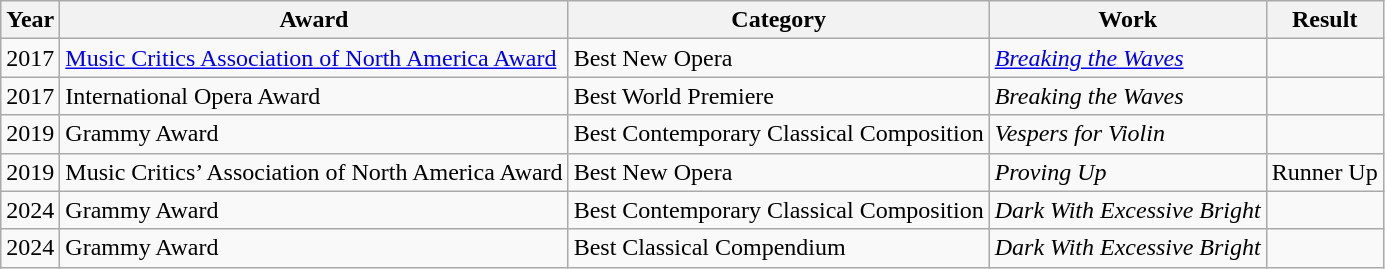<table class="wikitable">
<tr>
<th>Year</th>
<th>Award</th>
<th>Category</th>
<th>Work</th>
<th>Result</th>
</tr>
<tr>
<td>2017</td>
<td><a href='#'>Music Critics Association of North America Award</a></td>
<td>Best New Opera</td>
<td><em><a href='#'>Breaking the Waves</a></em></td>
<td></td>
</tr>
<tr>
<td>2017</td>
<td>International Opera Award</td>
<td>Best World Premiere</td>
<td><em>Breaking the Waves</em></td>
<td></td>
</tr>
<tr>
<td>2019</td>
<td>Grammy Award</td>
<td>Best Contemporary Classical Composition</td>
<td><em>Vespers for Violin</em></td>
<td></td>
</tr>
<tr>
<td>2019</td>
<td>Music Critics’ Association of North America Award</td>
<td>Best New Opera</td>
<td><em>Proving Up</em></td>
<td>Runner Up</td>
</tr>
<tr>
<td>2024</td>
<td>Grammy Award</td>
<td>Best Contemporary Classical Composition</td>
<td><em>Dark With Excessive Bright</em></td>
<td></td>
</tr>
<tr>
<td>2024</td>
<td>Grammy Award</td>
<td>Best Classical Compendium</td>
<td><em>Dark With Excessive Bright</em></td>
<td></td>
</tr>
</table>
